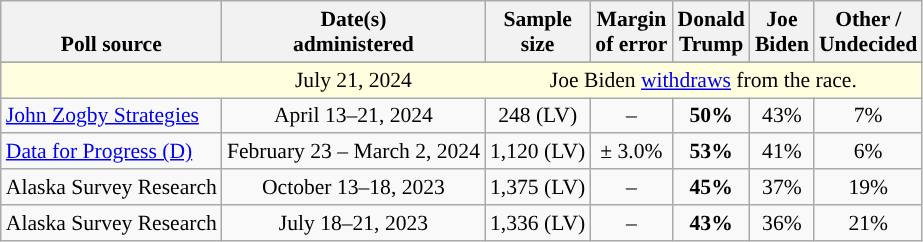<table class="wikitable sortable mw-datatable" style="font-size:90%;text-align:center;line-height:17px">
<tr valign=bottom>
<th>Poll source</th>
<th>Date(s)<br>administered</th>
<th>Sample<br>size</th>
<th>Margin<br>of error</th>
<th class="unsortable">Donald<br>Trump<br></th>
<th class="unsortable">Joe<br>Biden<br></th>
<th class="unsortable">Other /<br>Undecided</th>
</tr>
<tr>
</tr>
<tr style="background:lightyellow;">
<td style="border-right-style:hidden;"></td>
<td style="border-right-style:hidden; " data-sort-value="2024-07-21">July 21, 2024</td>
<td colspan="5">Joe Biden <a href='#'>withdraws</a> from the race.</td>
</tr>
<tr>
<td style="text-align:left;"><a href='#'>John Zogby Strategies</a></td>
<td data-sort-value="2024-05-01">April 13–21, 2024</td>
<td>248 (LV)</td>
<td>–</td>
<td style="background-color:"><strong>50%</strong></td>
<td>43%</td>
<td>7%</td>
</tr>
<tr>
<td style="text-align:left;"><a href='#'>Data for Progress (D)</a></td>
<td data-sort-value=2024-03-08>February 23 – March 2, 2024</td>
<td>1,120 (LV)</td>
<td>± 3.0%</td>
<td style="background-color:"><strong>53%</strong></td>
<td>41%</td>
<td>6%</td>
</tr>
<tr>
<td style="text-align:left;">Alaska Survey Research</td>
<td data-sort-value=2023-10-18>October 13–18, 2023</td>
<td>1,375 (LV)</td>
<td>–</td>
<td style="background-color:"><strong>45%</strong></td>
<td>37%</td>
<td>19%</td>
</tr>
<tr>
<td style="text-align:left;">Alaska Survey Research</td>
<td data-sort-value=2023-07-21>July 18–21, 2023</td>
<td>1,336 (LV)</td>
<td>–</td>
<td style="background-color:"><strong>43%</strong></td>
<td>36%</td>
<td>21%</td>
</tr>
</table>
